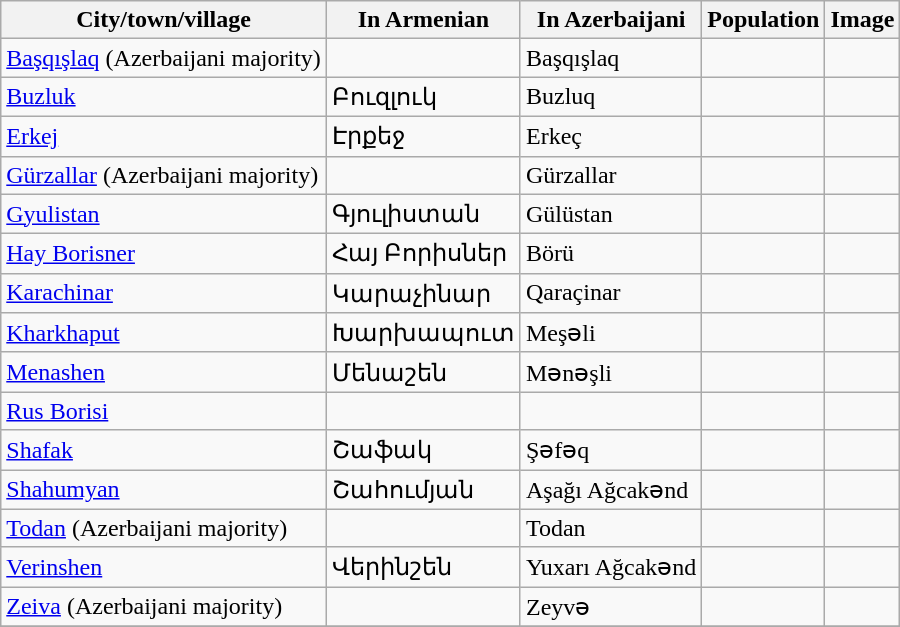<table class="wikitable sortable mw-collapsible">
<tr>
<th>City/town/village</th>
<th>In Armenian</th>
<th>In Azerbaijani</th>
<th>Population</th>
<th>Image</th>
</tr>
<tr>
<td><a href='#'>Başqışlaq</a> (Azerbaijani majority)</td>
<td></td>
<td>Başqışlaq</td>
<td></td>
<td></td>
</tr>
<tr>
<td><a href='#'>Buzluk</a></td>
<td>Բուզլուկ</td>
<td>Buzluq</td>
<td></td>
<td></td>
</tr>
<tr>
<td><a href='#'>Erkej</a></td>
<td>Էրքեջ</td>
<td>Erkeç</td>
<td></td>
<td></td>
</tr>
<tr>
<td><a href='#'>Gürzallar</a> (Azerbaijani majority)</td>
<td></td>
<td>Gürzallar</td>
<td></td>
<td></td>
</tr>
<tr>
<td><a href='#'>Gyulistan</a></td>
<td>Գյուլիստան</td>
<td>Gülüstan</td>
<td></td>
<td></td>
</tr>
<tr>
<td><a href='#'>Hay Borisner</a></td>
<td>Հայ Բորիսներ</td>
<td>Börü</td>
<td></td>
<td></td>
</tr>
<tr>
<td><a href='#'>Karachinar</a></td>
<td>Կարաչինար</td>
<td>Qaraçinar</td>
<td></td>
<td></td>
</tr>
<tr>
<td><a href='#'>Kharkhaput</a></td>
<td>Խարխապուտ</td>
<td>Meşəli</td>
<td></td>
<td></td>
</tr>
<tr>
<td><a href='#'>Menashen</a></td>
<td>Մենաշեն</td>
<td>Mənəşli</td>
<td></td>
<td></td>
</tr>
<tr>
<td><a href='#'>Rus Borisi</a></td>
<td></td>
<td></td>
<td></td>
<td></td>
</tr>
<tr>
<td><a href='#'>Shafak</a></td>
<td>Շաֆակ</td>
<td>Şəfəq</td>
<td></td>
<td></td>
</tr>
<tr>
<td><a href='#'>Shahumyan</a></td>
<td>Շահումյան</td>
<td>Aşağı Ağcakənd</td>
<td></td>
<td></td>
</tr>
<tr>
<td><a href='#'>Todan</a> (Azerbaijani majority)</td>
<td></td>
<td>Todan</td>
<td></td>
<td></td>
</tr>
<tr>
<td><a href='#'>Verinshen</a></td>
<td>Վերինշեն</td>
<td>Yuxarı Ağcakənd</td>
<td></td>
<td></td>
</tr>
<tr>
<td><a href='#'>Zeiva</a> (Azerbaijani majority)</td>
<td></td>
<td>Zeyvə</td>
<td></td>
<td></td>
</tr>
<tr>
</tr>
</table>
